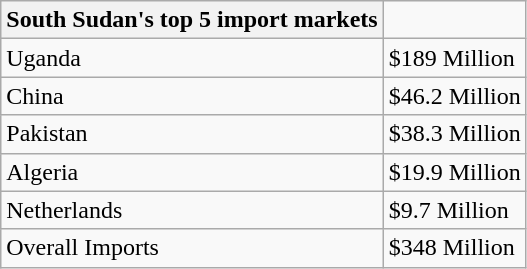<table class="wikitable">
<tr>
<th>South Sudan's top 5 import markets</th>
</tr>
<tr>
<td>Uganda</td>
<td>$189 Million</td>
</tr>
<tr>
<td>China</td>
<td>$46.2 Million</td>
</tr>
<tr>
<td>Pakistan</td>
<td>$38.3 Million</td>
</tr>
<tr>
<td>Algeria</td>
<td>$19.9 Million</td>
</tr>
<tr>
<td>Netherlands</td>
<td>$9.7 Million</td>
</tr>
<tr>
<td>Overall Imports</td>
<td>$348 Million</td>
</tr>
</table>
